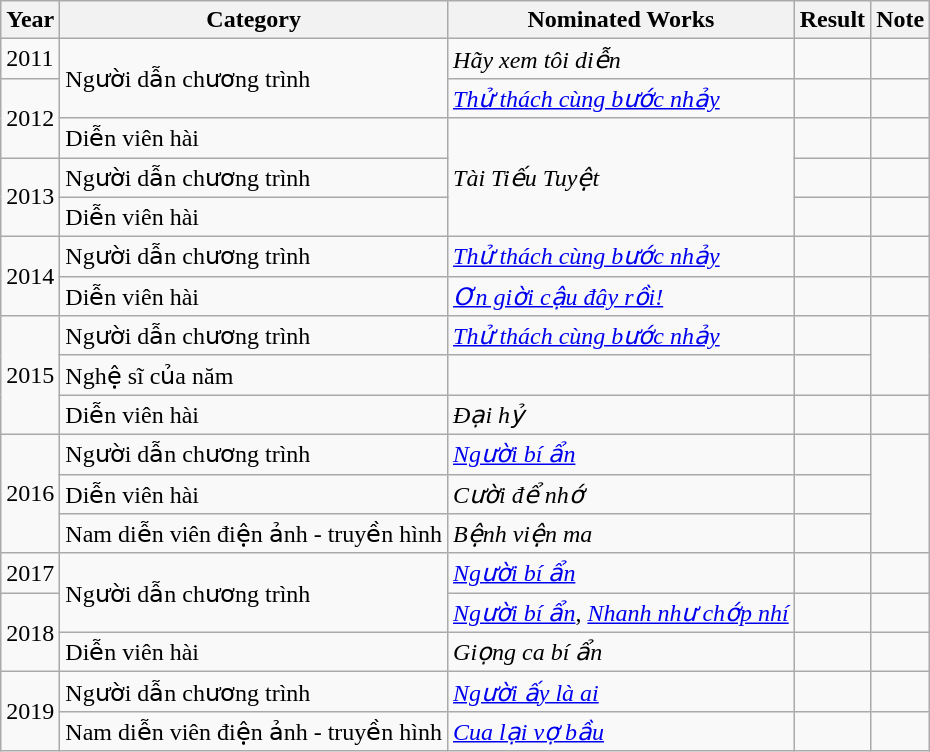<table class="wikitable">
<tr>
<th>Year</th>
<th>Category</th>
<th>Nominated Works</th>
<th>Result</th>
<th>Note</th>
</tr>
<tr>
<td>2011</td>
<td rowspan="2">Người dẫn chương trình</td>
<td><em>Hãy xem tôi diễn</em></td>
<td></td>
<td></td>
</tr>
<tr>
<td rowspan="2">2012</td>
<td><em><a href='#'>Thử thách cùng bước nhảy</a></em></td>
<td></td>
<td></td>
</tr>
<tr>
<td>Diễn viên hài</td>
<td rowspan="3"><em>Tài Tiếu Tuyệt</em></td>
<td></td>
<td></td>
</tr>
<tr>
<td rowspan="2">2013</td>
<td>Người dẫn chương trình</td>
<td></td>
<td></td>
</tr>
<tr>
<td>Diễn viên hài</td>
<td></td>
<td></td>
</tr>
<tr>
<td rowspan="2">2014</td>
<td>Người dẫn chương trình</td>
<td><em><a href='#'>Thử thách cùng bước nhảy</a></em></td>
<td></td>
<td></td>
</tr>
<tr>
<td>Diễn viên hài</td>
<td><em><a href='#'>Ơn giời cậu đây rồi!</a></em></td>
<td></td>
<td></td>
</tr>
<tr>
<td rowspan="3">2015</td>
<td>Người dẫn chương trình</td>
<td><em><a href='#'>Thử thách cùng bước nhảy</a></em></td>
<td></td>
<td rowspan="2"></td>
</tr>
<tr>
<td>Nghệ sĩ của năm</td>
<td></td>
<td></td>
</tr>
<tr>
<td>Diễn viên hài</td>
<td><em>Đại hỷ</em></td>
<td></td>
<td></td>
</tr>
<tr>
<td rowspan="3">2016</td>
<td>Người dẫn chương trình</td>
<td><em><a href='#'>Người bí ẩn</a></em></td>
<td></td>
<td rowspan="3"></td>
</tr>
<tr>
<td>Diễn viên hài</td>
<td><em>Cười để nhớ</em></td>
<td></td>
</tr>
<tr>
<td>Nam diễn viên điện ảnh - truyền hình</td>
<td><em>Bệnh viện ma</em></td>
<td></td>
</tr>
<tr>
<td>2017</td>
<td rowspan="2">Người dẫn chương trình</td>
<td><em><a href='#'>Người bí ẩn</a></em></td>
<td></td>
<td></td>
</tr>
<tr>
<td rowspan="2">2018</td>
<td><em><a href='#'>Người bí ẩn</a></em>, <em><a href='#'>Nhanh như chớp nhí</a></em></td>
<td></td>
<td></td>
</tr>
<tr>
<td>Diễn viên hài</td>
<td><em>Giọng ca bí ẩn</em></td>
<td></td>
<td></td>
</tr>
<tr>
<td rowspan="2">2019</td>
<td>Người dẫn chương trình</td>
<td><em><a href='#'>Người ấy là ai</a></em></td>
<td></td>
<td></td>
</tr>
<tr>
<td>Nam diễn viên điện ảnh - truyền hình</td>
<td><em><a href='#'>Cua lại vợ bầu</a></em></td>
<td></td>
<td></td>
</tr>
</table>
